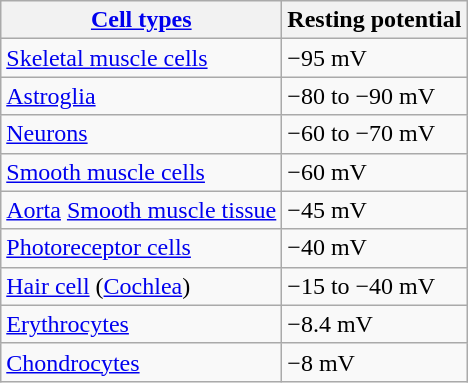<table class="wikitable">
<tr>
<th><a href='#'>Cell types</a></th>
<th>Resting potential</th>
</tr>
<tr>
<td><a href='#'>Skeletal muscle cells</a></td>
<td>−95 mV</td>
</tr>
<tr>
<td><a href='#'>Astroglia</a></td>
<td>−80 to −90 mV</td>
</tr>
<tr>
<td><a href='#'>Neurons</a></td>
<td>−60 to −70 mV</td>
</tr>
<tr>
<td><a href='#'>Smooth muscle cells</a></td>
<td>−60 mV</td>
</tr>
<tr>
<td><a href='#'>Aorta</a> <a href='#'>Smooth muscle tissue</a></td>
<td>−45 mV</td>
</tr>
<tr>
<td><a href='#'>Photoreceptor cells</a></td>
<td>−40 mV</td>
</tr>
<tr>
<td><a href='#'>Hair cell</a> (<a href='#'>Cochlea</a>)</td>
<td>−15 to −40 mV</td>
</tr>
<tr>
<td><a href='#'>Erythrocytes</a></td>
<td>−8.4 mV</td>
</tr>
<tr>
<td><a href='#'>Chondrocytes</a></td>
<td>−8 mV</td>
</tr>
</table>
